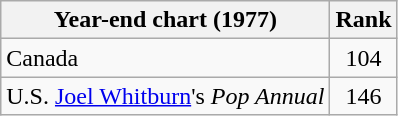<table class="wikitable">
<tr>
<th align="left">Year-end chart (1977)</th>
<th style="text-align:center;">Rank</th>
</tr>
<tr>
<td>Canada</td>
<td style="text-align:center;">104</td>
</tr>
<tr>
<td>U.S. <a href='#'>Joel Whitburn</a>'s <em>Pop Annual</em> </td>
<td style="text-align:center;">146</td>
</tr>
</table>
